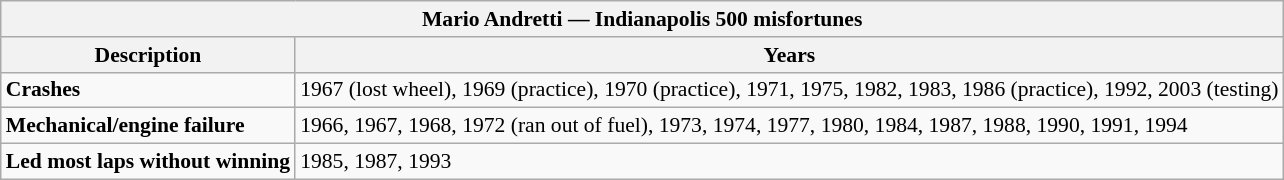<table class="wikitable" style="font-size:90%;">
<tr>
<th colspan="2" style="text-align: center;">Mario Andretti — Indianapolis 500 misfortunes</th>
</tr>
<tr>
<th>Description</th>
<th>Years</th>
</tr>
<tr>
<td><strong>Crashes</strong></td>
<td>1967 (lost wheel), 1969 (practice), 1970 (practice), 1971, 1975, 1982, 1983, 1986 (practice), 1992, 2003 (testing)</td>
</tr>
<tr>
<td><strong>Mechanical/engine failure</strong></td>
<td>1966, 1967, 1968, 1972 (ran out of fuel), 1973, 1974, 1977, 1980, 1984, 1987, 1988, 1990, 1991, 1994</td>
</tr>
<tr>
<td><strong>Led most laps without winning</strong></td>
<td>1985, 1987, 1993</td>
</tr>
</table>
